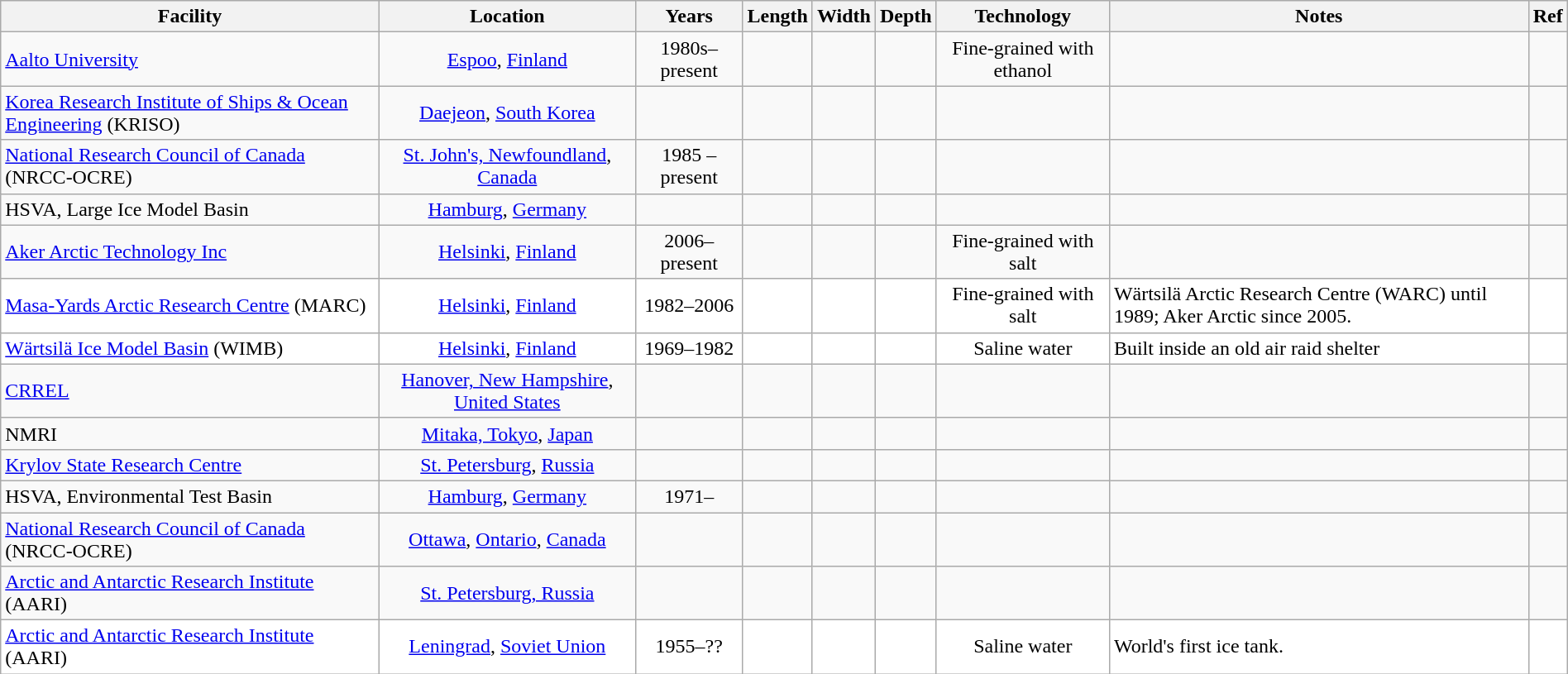<table class="wikitable sortable" style="width:100%; text-align:center;">
<tr>
<th>Facility</th>
<th>Location</th>
<th>Years</th>
<th>Length</th>
<th>Width</th>
<th>Depth</th>
<th>Technology</th>
<th class="unsortable">Notes</th>
<th class="unsortable">Ref</th>
</tr>
<tr>
<td align="left"><a href='#'>Aalto University</a></td>
<td><a href='#'>Espoo</a>, <a href='#'>Finland</a></td>
<td>1980s–present</td>
<td></td>
<td></td>
<td></td>
<td>Fine-grained with ethanol</td>
<td align="left"></td>
<td></td>
</tr>
<tr>
<td align="left"><a href='#'>Korea Research Institute of Ships & Ocean Engineering</a> (KRISO)</td>
<td><a href='#'>Daejeon</a>, <a href='#'>South Korea</a></td>
<td></td>
<td></td>
<td></td>
<td></td>
<td></td>
<td></td>
<td></td>
</tr>
<tr>
<td align="left"><a href='#'>National Research Council of Canada</a> (NRCC-OCRE)</td>
<td><a href='#'>St. John's, Newfoundland</a>, <a href='#'>Canada</a></td>
<td>1985 – present</td>
<td></td>
<td></td>
<td></td>
<td></td>
<td align="left"></td>
<td></td>
</tr>
<tr>
<td align="left">HSVA, Large Ice Model Basin</td>
<td><a href='#'>Hamburg</a>, <a href='#'>Germany</a></td>
<td></td>
<td></td>
<td></td>
<td></td>
<td></td>
<td align="left"></td>
<td></td>
</tr>
<tr>
<td align="left"><a href='#'>Aker Arctic Technology Inc</a></td>
<td><a href='#'>Helsinki</a>, <a href='#'>Finland</a></td>
<td>2006–present</td>
<td></td>
<td></td>
<td></td>
<td>Fine-grained with salt</td>
<td align="left"></td>
<td></td>
</tr>
<tr style="background:#FFFFFF;">
<td align="left"><a href='#'>Masa-Yards Arctic Research Centre</a> (MARC)</td>
<td><a href='#'>Helsinki</a>, <a href='#'>Finland</a></td>
<td>1982–2006</td>
<td></td>
<td></td>
<td></td>
<td>Fine-grained with salt</td>
<td align="left">Wärtsilä Arctic Research Centre (WARC) until 1989; Aker Arctic since 2005.</td>
<td></td>
</tr>
<tr style="background:#FFFFFF;">
<td align="left"><a href='#'>Wärtsilä Ice Model Basin</a> (WIMB)</td>
<td><a href='#'>Helsinki</a>, <a href='#'>Finland</a></td>
<td>1969–1982</td>
<td></td>
<td></td>
<td></td>
<td>Saline water</td>
<td align="left">Built inside an old air raid shelter</td>
<td></td>
</tr>
<tr>
<td align="left"><a href='#'>CRREL</a></td>
<td><a href='#'>Hanover, New Hampshire</a>, <a href='#'>United States</a></td>
<td></td>
<td></td>
<td></td>
<td></td>
<td></td>
<td align="left"></td>
<td></td>
</tr>
<tr>
<td align="left">NMRI</td>
<td><a href='#'>Mitaka, Tokyo</a>, <a href='#'>Japan</a></td>
<td></td>
<td></td>
<td></td>
<td></td>
<td></td>
<td align="left"></td>
<td></td>
</tr>
<tr>
<td align="left"><a href='#'>Krylov State Research Centre</a></td>
<td><a href='#'>St. Petersburg</a>, <a href='#'>Russia</a></td>
<td></td>
<td></td>
<td></td>
<td></td>
<td></td>
<td align="left"></td>
<td></td>
</tr>
<tr>
<td align="left">HSVA, Environmental Test Basin</td>
<td><a href='#'>Hamburg</a>, <a href='#'>Germany</a></td>
<td>1971–</td>
<td></td>
<td></td>
<td></td>
<td></td>
<td align="left"></td>
<td></td>
</tr>
<tr>
<td align="left"><a href='#'>National Research Council of Canada</a> (NRCC-OCRE)</td>
<td><a href='#'>Ottawa</a>, <a href='#'>Ontario</a>, <a href='#'>Canada</a></td>
<td></td>
<td></td>
<td></td>
<td></td>
<td></td>
<td align="left"></td>
<td></td>
</tr>
<tr>
<td align="left"><a href='#'>Arctic and Antarctic Research Institute</a> (AARI)</td>
<td><a href='#'>St. Petersburg, Russia</a></td>
<td></td>
<td></td>
<td></td>
<td></td>
<td></td>
<td align="left"></td>
<td></td>
</tr>
<tr style="background:#FFFFFF;">
<td align="left"><a href='#'>Arctic and Antarctic Research Institute</a> (AARI)</td>
<td><a href='#'>Leningrad</a>, <a href='#'>Soviet Union</a></td>
<td>1955–??</td>
<td></td>
<td></td>
<td></td>
<td>Saline water</td>
<td align="left">World's first ice tank.</td>
<td></td>
</tr>
</table>
